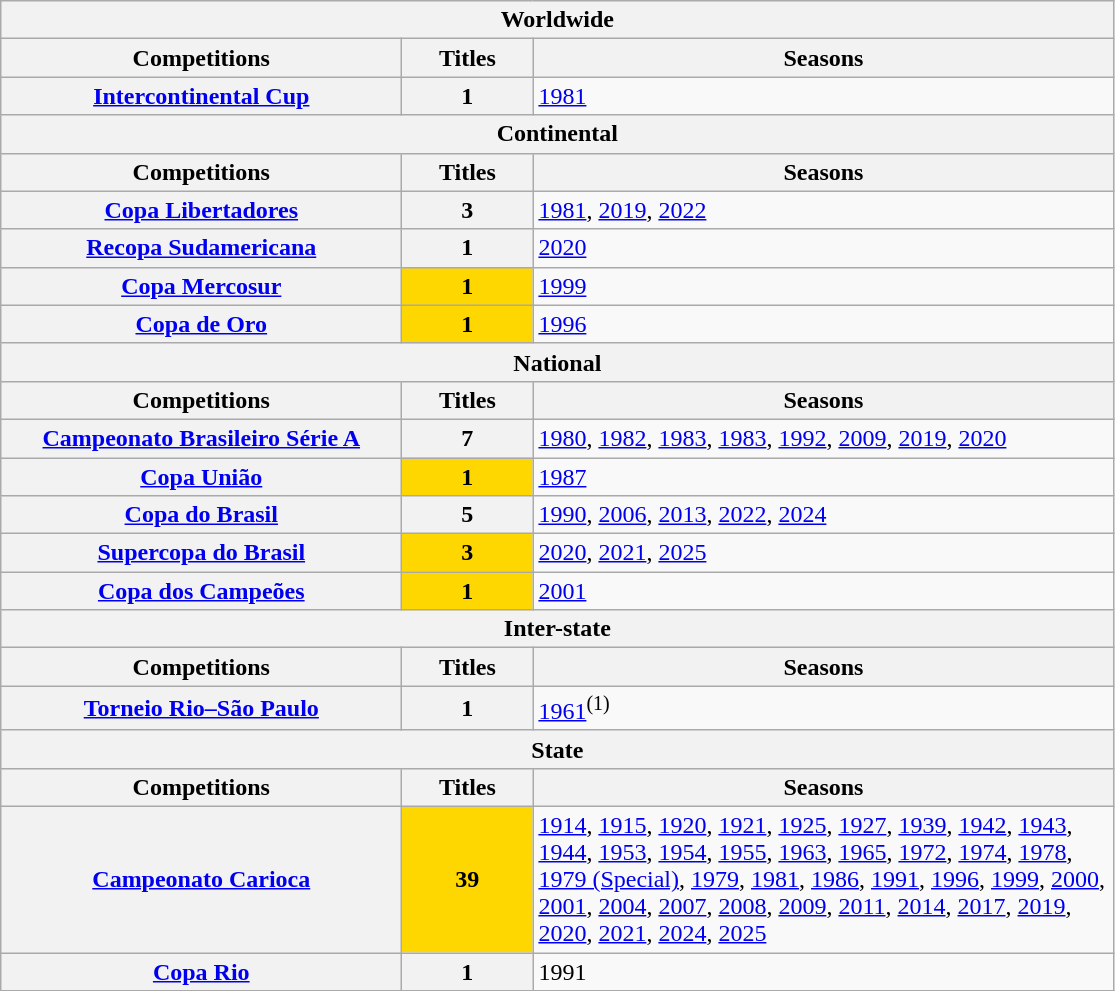<table class="wikitable">
<tr>
<th colspan="3">Worldwide</th>
</tr>
<tr>
<th style="width:260px">Competitions</th>
<th style="width:80px">Titles</th>
<th style="width:380px">Seasons</th>
</tr>
<tr>
<th><a href='#'>Intercontinental Cup</a></th>
<th>1</th>
<td><a href='#'>1981</a></td>
</tr>
<tr>
<th colspan="3">Continental</th>
</tr>
<tr>
<th style="width:260px">Competitions</th>
<th style="width:80px">Titles</th>
<th style="width:380px">Seasons</th>
</tr>
<tr>
<th><a href='#'>Copa Libertadores</a></th>
<th>3</th>
<td><a href='#'>1981</a>, <a href='#'>2019</a>, <a href='#'>2022</a></td>
</tr>
<tr>
<th><a href='#'>Recopa Sudamericana</a></th>
<th>1</th>
<td><a href='#'>2020</a></td>
</tr>
<tr>
<th><a href='#'>Copa Mercosur</a></th>
<td bgcolor="gold" style="text-align:center"><strong>1</strong></td>
<td><a href='#'>1999</a></td>
</tr>
<tr>
<th><a href='#'>Copa de Oro</a></th>
<td bgcolor="gold" style="text-align:center"><strong>1</strong></td>
<td><a href='#'>1996</a></td>
</tr>
<tr>
<th colspan="3">National</th>
</tr>
<tr>
<th style="width:260px">Competitions</th>
<th style="width:80px">Titles</th>
<th style="width:380px">Seasons</th>
</tr>
<tr>
<th><a href='#'>Campeonato Brasileiro Série A</a></th>
<th>7</th>
<td><a href='#'>1980</a>, <a href='#'>1982</a>, <a href='#'>1983</a>, <a href='#'>1983</a>, <a href='#'>1992</a>, <a href='#'>2009</a>, <a href='#'>2019</a>, <a href='#'>2020</a></td>
</tr>
<tr>
<th><a href='#'>Copa União</a></th>
<td bgcolor="gold" style="text-align:center"><strong>1</strong></td>
<td><a href='#'>1987</a></td>
</tr>
<tr>
<th><a href='#'>Copa do Brasil</a></th>
<th>5</th>
<td><a href='#'>1990</a>, <a href='#'>2006</a>, <a href='#'>2013</a>, <a href='#'>2022</a>, <a href='#'>2024</a></td>
</tr>
<tr>
<th><a href='#'>Supercopa do Brasil</a></th>
<td bgcolor="gold" style="text-align:center"><strong>3</strong></td>
<td><a href='#'>2020</a>, <a href='#'>2021</a>, <a href='#'>2025</a></td>
</tr>
<tr>
<th><a href='#'>Copa dos Campeões</a></th>
<td bgcolor="gold" style="text-align:center"><strong>1</strong></td>
<td><a href='#'>2001</a></td>
</tr>
<tr>
<th colspan="3">Inter-state</th>
</tr>
<tr>
<th style="width:260px">Competitions</th>
<th style="width:80px">Titles</th>
<th style="width:380px">Seasons</th>
</tr>
<tr>
<th><a href='#'>Torneio Rio–São Paulo</a></th>
<th>1</th>
<td><a href='#'>1961</a><sup>(1)</sup></td>
</tr>
<tr>
<th colspan="3">State</th>
</tr>
<tr>
<th style="width:260px">Competitions</th>
<th style="width:80px">Titles</th>
<th style="width:380px">Seasons</th>
</tr>
<tr>
<th><a href='#'>Campeonato Carioca</a></th>
<td bgcolor="gold" style="text-align:center"><strong>39</strong></td>
<td><a href='#'>1914</a>, <a href='#'>1915</a>, <a href='#'>1920</a>, <a href='#'>1921</a>, <a href='#'>1925</a>, <a href='#'>1927</a>, <a href='#'>1939</a>, <a href='#'>1942</a>, <a href='#'>1943</a>, <a href='#'>1944</a>, <a href='#'>1953</a>, <a href='#'>1954</a>, <a href='#'>1955</a>, <a href='#'>1963</a>, <a href='#'>1965</a>, <a href='#'>1972</a>, <a href='#'>1974</a>, <a href='#'>1978</a>, <a href='#'>1979 (Special)</a>, <a href='#'>1979</a>, <a href='#'>1981</a>, <a href='#'>1986</a>, <a href='#'>1991</a>, <a href='#'>1996</a>, <a href='#'>1999</a>, <a href='#'>2000</a>, <a href='#'>2001</a>, <a href='#'>2004</a>, <a href='#'>2007</a>, <a href='#'>2008</a>, <a href='#'>2009</a>, <a href='#'>2011</a>, <a href='#'>2014</a>, <a href='#'>2017</a>, <a href='#'>2019</a>, <a href='#'>2020</a>, <a href='#'>2021</a>, <a href='#'>2024</a>, <a href='#'>2025</a></td>
</tr>
<tr>
<th scope=row><a href='#'>Copa Rio</a></th>
<th align="center"><strong>1</strong></th>
<td align="left">1991</td>
</tr>
</table>
